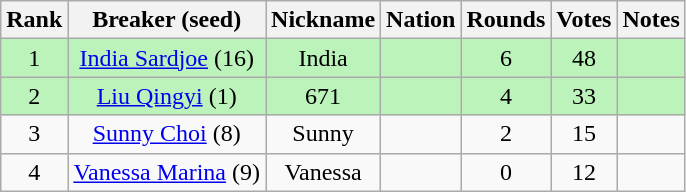<table class="wikitable sortable" style="text-align:center">
<tr>
<th>Rank</th>
<th>Breaker (seed)</th>
<th>Nickname</th>
<th>Nation</th>
<th>Rounds</th>
<th>Votes</th>
<th>Notes</th>
</tr>
<tr bgcolor=bbf3bb>
<td>1</td>
<td><a href='#'>India Sardjoe</a> (16)</td>
<td>India</td>
<td></td>
<td>6</td>
<td>48</td>
<td></td>
</tr>
<tr bgcolor=bbf3bb>
<td>2</td>
<td><a href='#'>Liu Qingyi</a> (1)</td>
<td>671</td>
<td></td>
<td>4</td>
<td>33</td>
<td></td>
</tr>
<tr>
<td>3</td>
<td><a href='#'>Sunny Choi</a> (8)</td>
<td>Sunny</td>
<td></td>
<td>2</td>
<td>15</td>
<td></td>
</tr>
<tr>
<td>4</td>
<td><a href='#'>Vanessa Marina</a> (9)</td>
<td>Vanessa</td>
<td></td>
<td>0</td>
<td>12</td>
<td></td>
</tr>
</table>
